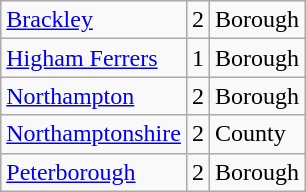<table class="wikitable sortable">
<tr>
<td><a href='#'>Brackley</a></td>
<td>2</td>
<td>Borough</td>
</tr>
<tr>
<td><a href='#'>Higham Ferrers</a></td>
<td>1</td>
<td>Borough</td>
</tr>
<tr>
<td><a href='#'>Northampton</a></td>
<td align="center">2</td>
<td>Borough</td>
</tr>
<tr>
<td><a href='#'>Northamptonshire</a></td>
<td align="center">2</td>
<td>County</td>
</tr>
<tr>
<td><a href='#'>Peterborough</a></td>
<td>2</td>
<td>Borough</td>
</tr>
</table>
